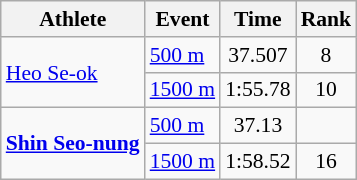<table class="wikitable" style="font-size:90%">
<tr>
<th>Athlete</th>
<th>Event</th>
<th>Time</th>
<th>Rank</th>
</tr>
<tr align=center>
<td align=left rowspan=2><a href='#'>Heo Se-ok</a></td>
<td align=left><a href='#'>500 m</a></td>
<td>37.507</td>
<td>8</td>
</tr>
<tr align=center>
<td align=left><a href='#'>1500 m</a></td>
<td>1:55.78</td>
<td>10</td>
</tr>
<tr align=center>
<td align=left rowspan=2><strong><a href='#'>Shin Seo-nung</a></strong></td>
<td align=left><a href='#'>500 m</a></td>
<td>37.13</td>
<td></td>
</tr>
<tr align=center>
<td align=left><a href='#'>1500 m</a></td>
<td>1:58.52</td>
<td>16</td>
</tr>
</table>
